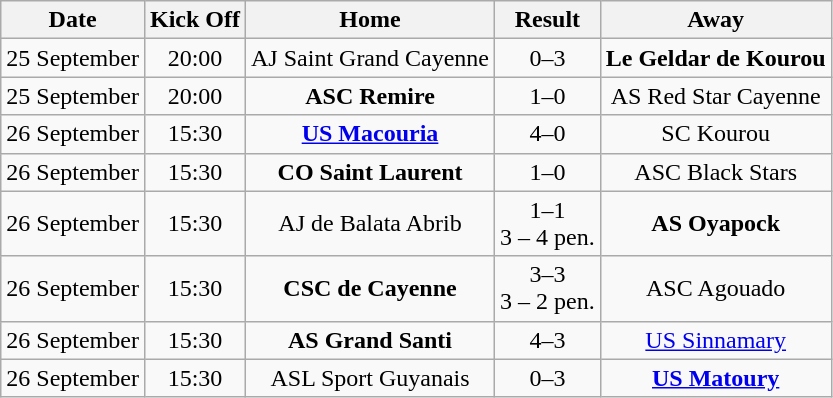<table class="wikitable" style="text-align:center;">
<tr>
<th scope="col">Date</th>
<th scope="col">Kick Off</th>
<th scope="col">Home</th>
<th scope="col">Result</th>
<th scope="col">Away</th>
</tr>
<tr>
<td>25 September</td>
<td>20:00</td>
<td>AJ Saint Grand Cayenne</td>
<td>0–3</td>
<td><strong>Le Geldar de Kourou</strong></td>
</tr>
<tr>
<td>25 September</td>
<td>20:00</td>
<td><strong>ASC Remire</strong></td>
<td>1–0</td>
<td>AS Red Star Cayenne</td>
</tr>
<tr>
<td>26 September</td>
<td>15:30</td>
<td><strong><a href='#'>US Macouria</a></strong></td>
<td>4–0</td>
<td>SC Kourou</td>
</tr>
<tr>
<td>26 September</td>
<td>15:30</td>
<td><strong>CO Saint Laurent</strong></td>
<td>1–0</td>
<td>ASC Black Stars</td>
</tr>
<tr>
<td>26 September</td>
<td>15:30</td>
<td>AJ de Balata Abrib</td>
<td>1–1 <br> 3 – 4 pen.</td>
<td><strong>AS Oyapock</strong></td>
</tr>
<tr>
<td>26 September</td>
<td>15:30</td>
<td><strong>CSC de Cayenne</strong></td>
<td>3–3 <br> 3 – 2 pen.</td>
<td>ASC Agouado</td>
</tr>
<tr>
<td>26 September</td>
<td>15:30</td>
<td><strong>AS Grand Santi</strong></td>
<td>4–3</td>
<td><a href='#'>US Sinnamary</a></td>
</tr>
<tr>
<td>26 September</td>
<td>15:30</td>
<td>ASL Sport Guyanais</td>
<td>0–3</td>
<td><strong><a href='#'>US Matoury</a></strong></td>
</tr>
</table>
